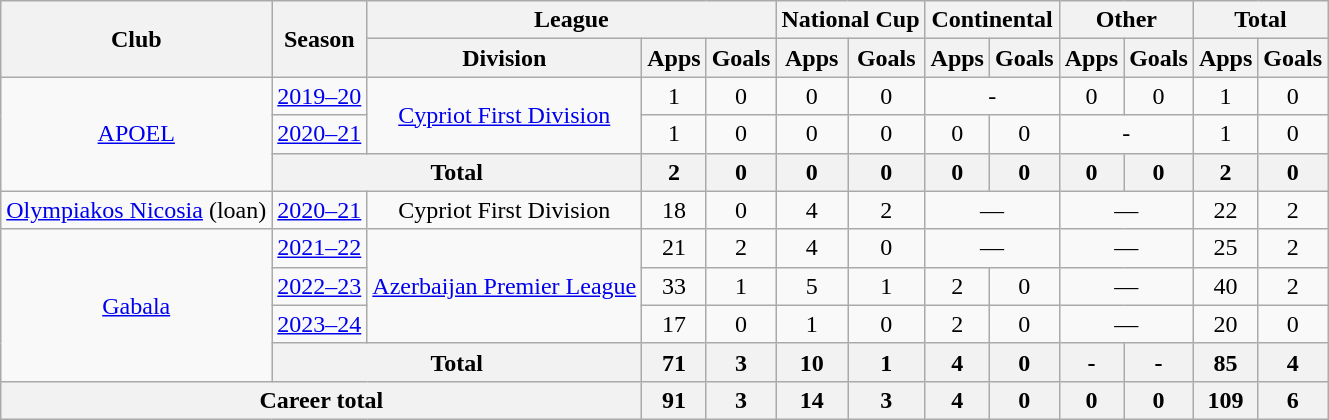<table class="wikitable" style="text-align:center">
<tr>
<th rowspan="2">Club</th>
<th rowspan="2">Season</th>
<th colspan="3">League</th>
<th colspan="2">National Cup</th>
<th colspan="2">Continental</th>
<th colspan="2">Other</th>
<th colspan="2">Total</th>
</tr>
<tr>
<th>Division</th>
<th>Apps</th>
<th>Goals</th>
<th>Apps</th>
<th>Goals</th>
<th>Apps</th>
<th>Goals</th>
<th>Apps</th>
<th>Goals</th>
<th>Apps</th>
<th>Goals</th>
</tr>
<tr>
<td rowspan="3"><a href='#'>APOEL</a></td>
<td><a href='#'>2019–20</a></td>
<td rowspan="2"><a href='#'>Cypriot First Division</a></td>
<td>1</td>
<td>0</td>
<td>0</td>
<td>0</td>
<td colspan="2">-</td>
<td>0</td>
<td>0</td>
<td>1</td>
<td>0</td>
</tr>
<tr>
<td><a href='#'>2020–21</a></td>
<td>1</td>
<td>0</td>
<td>0</td>
<td>0</td>
<td>0</td>
<td>0</td>
<td colspan="2">-</td>
<td>1</td>
<td>0</td>
</tr>
<tr>
<th colspan="2">Total</th>
<th>2</th>
<th>0</th>
<th>0</th>
<th>0</th>
<th>0</th>
<th>0</th>
<th>0</th>
<th>0</th>
<th>2</th>
<th>0</th>
</tr>
<tr>
<td><a href='#'>Olympiakos Nicosia</a> (loan)</td>
<td><a href='#'>2020–21</a></td>
<td>Cypriot First Division</td>
<td>18</td>
<td>0</td>
<td>4</td>
<td>2</td>
<td colspan="2">—</td>
<td colspan="2">—</td>
<td>22</td>
<td>2</td>
</tr>
<tr>
<td rowspan="4"><a href='#'>Gabala</a></td>
<td><a href='#'>2021–22</a></td>
<td rowspan="3"><a href='#'>Azerbaijan Premier League</a></td>
<td>21</td>
<td>2</td>
<td>4</td>
<td>0</td>
<td colspan="2">—</td>
<td colspan="2">—</td>
<td>25</td>
<td>2</td>
</tr>
<tr>
<td><a href='#'>2022–23</a></td>
<td>33</td>
<td>1</td>
<td>5</td>
<td>1</td>
<td>2</td>
<td>0</td>
<td colspan="2">—</td>
<td>40</td>
<td>2</td>
</tr>
<tr>
<td><a href='#'>2023–24</a></td>
<td>17</td>
<td>0</td>
<td>1</td>
<td>0</td>
<td>2</td>
<td>0</td>
<td colspan="2">—</td>
<td>20</td>
<td>0</td>
</tr>
<tr>
<th colspan="2">Total</th>
<th>71</th>
<th>3</th>
<th>10</th>
<th>1</th>
<th>4</th>
<th>0</th>
<th>-</th>
<th>-</th>
<th>85</th>
<th>4</th>
</tr>
<tr>
<th colspan="3">Career total</th>
<th>91</th>
<th>3</th>
<th>14</th>
<th>3</th>
<th>4</th>
<th>0</th>
<th>0</th>
<th>0</th>
<th>109</th>
<th>6</th>
</tr>
</table>
